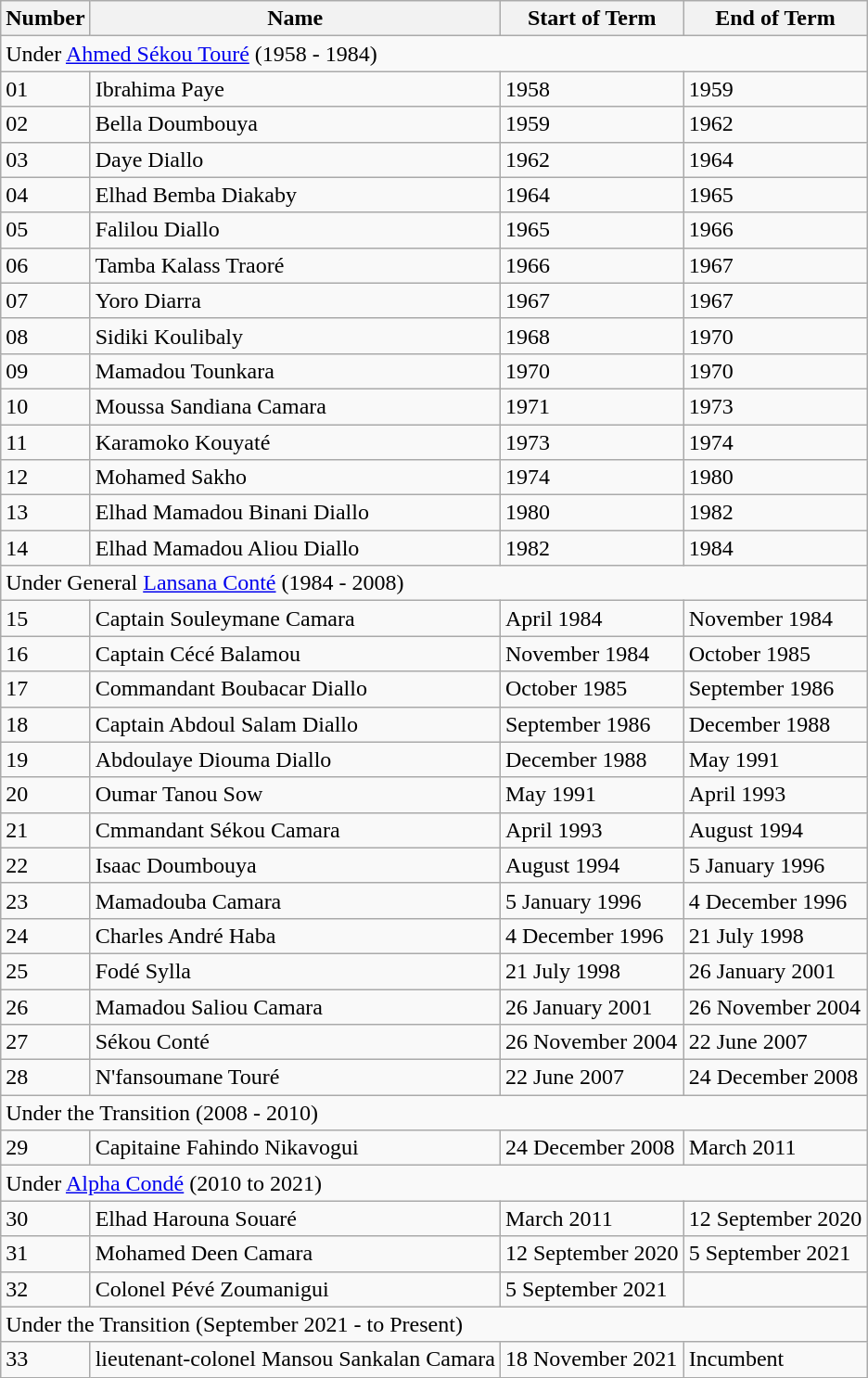<table class="wikitable">
<tr>
<th>Number</th>
<th>Name</th>
<th>Start of Term</th>
<th>End of Term</th>
</tr>
<tr>
<td colspan="4">Under <a href='#'>Ahmed Sékou Touré</a> (1958 - 1984)</td>
</tr>
<tr>
<td>01</td>
<td>Ibrahima Paye</td>
<td>1958</td>
<td>1959</td>
</tr>
<tr>
<td>02</td>
<td>Bella Doumbouya</td>
<td>1959</td>
<td>1962</td>
</tr>
<tr>
<td>03</td>
<td>Daye Diallo</td>
<td>1962</td>
<td>1964</td>
</tr>
<tr>
<td>04</td>
<td>Elhad Bemba Diakaby</td>
<td>1964</td>
<td>1965</td>
</tr>
<tr>
<td>05</td>
<td>Falilou Diallo</td>
<td>1965</td>
<td>1966</td>
</tr>
<tr>
<td>06</td>
<td>Tamba Kalass Traoré</td>
<td>1966</td>
<td>1967</td>
</tr>
<tr>
<td>07</td>
<td>Yoro Diarra</td>
<td>1967</td>
<td>1967</td>
</tr>
<tr>
<td>08</td>
<td>Sidiki Koulibaly</td>
<td>1968</td>
<td>1970</td>
</tr>
<tr>
<td>09</td>
<td>Mamadou Tounkara</td>
<td>1970</td>
<td>1970</td>
</tr>
<tr>
<td>10</td>
<td>Moussa Sandiana Camara</td>
<td>1971</td>
<td>1973</td>
</tr>
<tr>
<td>11</td>
<td>Karamoko Kouyaté</td>
<td>1973</td>
<td>1974</td>
</tr>
<tr>
<td>12</td>
<td>Mohamed Sakho</td>
<td>1974</td>
<td>1980</td>
</tr>
<tr>
<td>13</td>
<td>Elhad Mamadou Binani Diallo</td>
<td>1980</td>
<td>1982</td>
</tr>
<tr>
<td>14</td>
<td>Elhad Mamadou Aliou Diallo</td>
<td>1982</td>
<td>1984</td>
</tr>
<tr>
<td colspan="4">Under General <a href='#'>Lansana Conté</a> (1984 - 2008)</td>
</tr>
<tr>
<td>15</td>
<td>Captain Souleymane Camara</td>
<td>April 1984</td>
<td>November 1984</td>
</tr>
<tr>
<td>16</td>
<td>Captain Cécé Balamou</td>
<td>November 1984</td>
<td>October 1985</td>
</tr>
<tr>
<td>17</td>
<td>Commandant Boubacar Diallo</td>
<td>October 1985</td>
<td>September 1986</td>
</tr>
<tr>
<td>18</td>
<td>Captain Abdoul Salam Diallo</td>
<td>September 1986</td>
<td>December 1988</td>
</tr>
<tr>
<td>19</td>
<td>Abdoulaye Diouma Diallo</td>
<td>December 1988</td>
<td>May 1991</td>
</tr>
<tr>
<td>20</td>
<td>Oumar Tanou Sow</td>
<td>May 1991</td>
<td>April 1993</td>
</tr>
<tr>
<td>21</td>
<td>Cmmandant Sékou Camara</td>
<td>April 1993</td>
<td>August 1994</td>
</tr>
<tr>
<td>22</td>
<td>Isaac Doumbouya</td>
<td>August 1994</td>
<td>5 January 1996</td>
</tr>
<tr>
<td>23</td>
<td>Mamadouba Camara</td>
<td>5 January 1996</td>
<td>4 December 1996</td>
</tr>
<tr>
<td>24</td>
<td>Charles André Haba</td>
<td>4 December 1996</td>
<td>21 July 1998</td>
</tr>
<tr>
<td>25</td>
<td>Fodé Sylla</td>
<td>21 July 1998</td>
<td>26 January 2001</td>
</tr>
<tr>
<td>26</td>
<td>Mamadou Saliou Camara</td>
<td>26 January 2001</td>
<td>26 November 2004</td>
</tr>
<tr>
<td>27</td>
<td>Sékou Conté</td>
<td>26 November 2004</td>
<td>22 June 2007</td>
</tr>
<tr>
<td>28</td>
<td>N'fansoumane Touré</td>
<td>22 June 2007</td>
<td>24 December 2008</td>
</tr>
<tr>
<td colspan="4">Under the Transition (2008 - 2010)</td>
</tr>
<tr>
<td>29</td>
<td>Capitaine Fahindo Nikavogui</td>
<td>24 December 2008</td>
<td>March 2011</td>
</tr>
<tr>
<td colspan="4">Under <a href='#'>Alpha Condé</a> (2010 to 2021)</td>
</tr>
<tr>
<td>30</td>
<td>Elhad Harouna Souaré</td>
<td>March 2011</td>
<td>12 September 2020</td>
</tr>
<tr>
<td>31</td>
<td>Mohamed Deen Camara</td>
<td>12 September 2020</td>
<td>5 September 2021</td>
</tr>
<tr>
<td>32</td>
<td>Colonel Pévé Zoumanigui</td>
<td>5 September 2021</td>
<td></td>
</tr>
<tr>
<td colspan="4">Under the Transition (September 2021 - to Present)</td>
</tr>
<tr>
<td>33</td>
<td>lieutenant-colonel Mansou Sankalan Camara</td>
<td>18 November 2021</td>
<td>Incumbent</td>
</tr>
</table>
